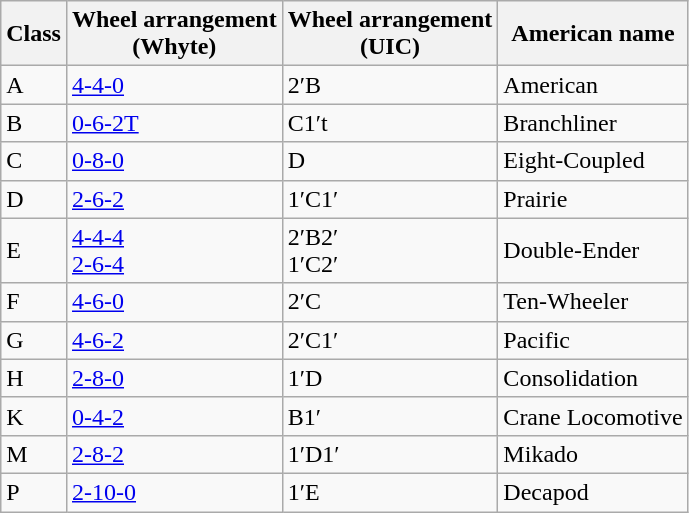<table class="wikitable">
<tr>
<th>Class</th>
<th>Wheel arrangement<br>(Whyte)</th>
<th>Wheel arrangement<br>(UIC)</th>
<th>American name</th>
</tr>
<tr>
<td>A</td>
<td><a href='#'>4-4-0</a></td>
<td>2′B</td>
<td>American</td>
</tr>
<tr>
<td>B</td>
<td><a href='#'>0-6-2T</a></td>
<td>C1′t</td>
<td>Branchliner</td>
</tr>
<tr>
<td>C</td>
<td><a href='#'>0-8-0</a></td>
<td>D</td>
<td>Eight-Coupled</td>
</tr>
<tr>
<td>D</td>
<td><a href='#'>2-6-2</a></td>
<td>1′C1′</td>
<td>Prairie</td>
</tr>
<tr>
<td>E</td>
<td><a href='#'>4-4-4</a><br><a href='#'>2-6-4</a></td>
<td>2′B2′<br>1′C2′</td>
<td>Double-Ender</td>
</tr>
<tr>
<td>F</td>
<td><a href='#'>4-6-0</a></td>
<td>2′C</td>
<td>Ten-Wheeler</td>
</tr>
<tr>
<td>G</td>
<td><a href='#'>4-6-2</a></td>
<td>2′C1′</td>
<td>Pacific</td>
</tr>
<tr>
<td>H</td>
<td><a href='#'>2-8-0</a></td>
<td>1′D</td>
<td>Consolidation</td>
</tr>
<tr>
<td>K</td>
<td><a href='#'>0-4-2</a></td>
<td>B1′</td>
<td>Crane Locomotive</td>
</tr>
<tr>
<td>M</td>
<td><a href='#'>2-8-2</a></td>
<td>1′D1′</td>
<td>Mikado</td>
</tr>
<tr>
<td>P</td>
<td><a href='#'>2-10-0</a></td>
<td>1′E</td>
<td>Decapod</td>
</tr>
</table>
